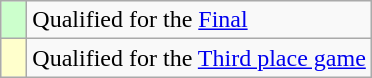<table class="wikitable" style="text-align:left;">
<tr>
<td width=10px bgcolor=#ccffcc></td>
<td>Qualified for the <a href='#'>Final</a></td>
</tr>
<tr>
<td width=10px bgcolor=#ffffcc></td>
<td>Qualified for the <a href='#'>Third place game</a></td>
</tr>
</table>
